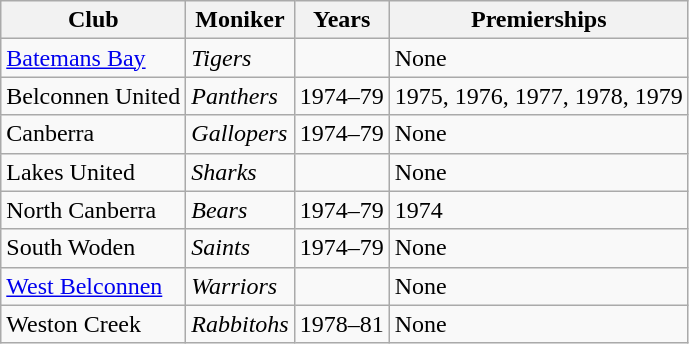<table class=wikitable>
<tr>
<th>Club</th>
<th>Moniker</th>
<th>Years</th>
<th>Premierships</th>
</tr>
<tr>
<td> <a href='#'>Batemans Bay</a></td>
<td><em>Tigers</em></td>
<td></td>
<td>None</td>
</tr>
<tr>
<td> Belconnen United</td>
<td><em>Panthers</em></td>
<td>1974–79</td>
<td>1975, 1976, 1977, 1978, 1979</td>
</tr>
<tr>
<td> Canberra</td>
<td><em>Gallopers</em></td>
<td>1974–79</td>
<td>None</td>
</tr>
<tr>
<td> Lakes United</td>
<td><em>Sharks</em></td>
<td></td>
<td>None</td>
</tr>
<tr>
<td> North Canberra</td>
<td><em>Bears</em></td>
<td>1974–79</td>
<td>1974</td>
</tr>
<tr>
<td> South Woden</td>
<td><em>Saints</em></td>
<td>1974–79</td>
<td>None</td>
</tr>
<tr>
<td> <a href='#'>West Belconnen</a></td>
<td><em>Warriors</em></td>
<td></td>
<td>None</td>
</tr>
<tr>
<td> Weston Creek</td>
<td><em>Rabbitohs</em></td>
<td>1978–81</td>
<td>None</td>
</tr>
</table>
